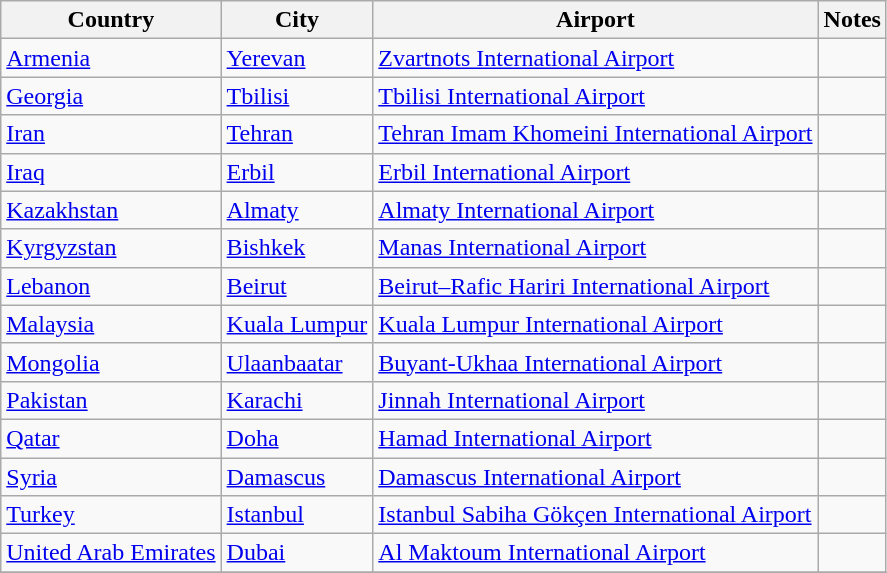<table {| class="wikitable sortable">
<tr>
<th>Country</th>
<th>City</th>
<th>Airport</th>
<th>Notes</th>
</tr>
<tr>
<td><a href='#'>Armenia</a></td>
<td><a href='#'>Yerevan</a></td>
<td><a href='#'>Zvartnots International Airport</a></td>
<td></td>
</tr>
<tr>
<td><a href='#'>Georgia</a></td>
<td><a href='#'>Tbilisi</a></td>
<td><a href='#'>Tbilisi International Airport</a></td>
<td></td>
</tr>
<tr>
<td><a href='#'>Iran</a></td>
<td><a href='#'>Tehran</a></td>
<td><a href='#'>Tehran Imam Khomeini International Airport</a></td>
<td></td>
</tr>
<tr>
<td><a href='#'>Iraq</a></td>
<td><a href='#'>Erbil</a></td>
<td><a href='#'>Erbil International Airport</a></td>
<td></td>
</tr>
<tr>
<td><a href='#'>Kazakhstan</a></td>
<td><a href='#'>Almaty</a></td>
<td><a href='#'>Almaty International Airport</a></td>
<td></td>
</tr>
<tr>
<td><a href='#'>Kyrgyzstan</a></td>
<td><a href='#'>Bishkek</a></td>
<td><a href='#'>Manas International Airport</a></td>
<td></td>
</tr>
<tr>
<td><a href='#'>Lebanon</a></td>
<td><a href='#'>Beirut</a></td>
<td><a href='#'>Beirut–Rafic Hariri International Airport</a></td>
<td></td>
</tr>
<tr>
<td><a href='#'>Malaysia</a></td>
<td><a href='#'>Kuala Lumpur</a></td>
<td><a href='#'>Kuala Lumpur International Airport</a></td>
<td></td>
</tr>
<tr>
<td><a href='#'>Mongolia</a></td>
<td><a href='#'>Ulaanbaatar</a></td>
<td><a href='#'>Buyant-Ukhaa International Airport</a></td>
<td></td>
</tr>
<tr>
<td><a href='#'>Pakistan</a></td>
<td><a href='#'>Karachi</a></td>
<td><a href='#'>Jinnah International Airport</a></td>
<td></td>
</tr>
<tr>
<td><a href='#'>Qatar</a></td>
<td><a href='#'>Doha</a></td>
<td><a href='#'>Hamad International Airport</a></td>
<td></td>
</tr>
<tr>
<td><a href='#'>Syria</a></td>
<td><a href='#'>Damascus</a></td>
<td><a href='#'>Damascus International Airport</a></td>
<td></td>
</tr>
<tr>
<td><a href='#'>Turkey</a></td>
<td><a href='#'>Istanbul</a></td>
<td><a href='#'>Istanbul Sabiha Gökçen International Airport</a></td>
<td></td>
</tr>
<tr>
<td><a href='#'>United Arab Emirates</a></td>
<td><a href='#'>Dubai</a></td>
<td><a href='#'>Al Maktoum International Airport</a></td>
<td></td>
</tr>
<tr>
</tr>
</table>
